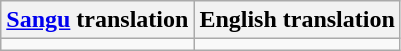<table class="wikitable">
<tr>
<th><a href='#'>Sangu</a> translation</th>
<th>English translation</th>
</tr>
<tr style="vertical-align:top; white-space:nowrap;">
<td></td>
<td></td>
</tr>
</table>
